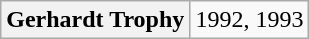<table class="wikitable">
<tr>
<th scope="row">Gerhardt Trophy</th>
<td>1992, 1993</td>
</tr>
</table>
